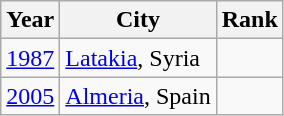<table class="sortable wikitable">
<tr>
<th>Year</th>
<th>City</th>
<th>Rank</th>
</tr>
<tr>
<td><a href='#'>1987</a></td>
<td><a href='#'>Latakia</a>, Syria</td>
<td></td>
</tr>
<tr>
<td><a href='#'>2005</a></td>
<td><a href='#'>Almeria</a>, Spain</td>
<td></td>
</tr>
</table>
